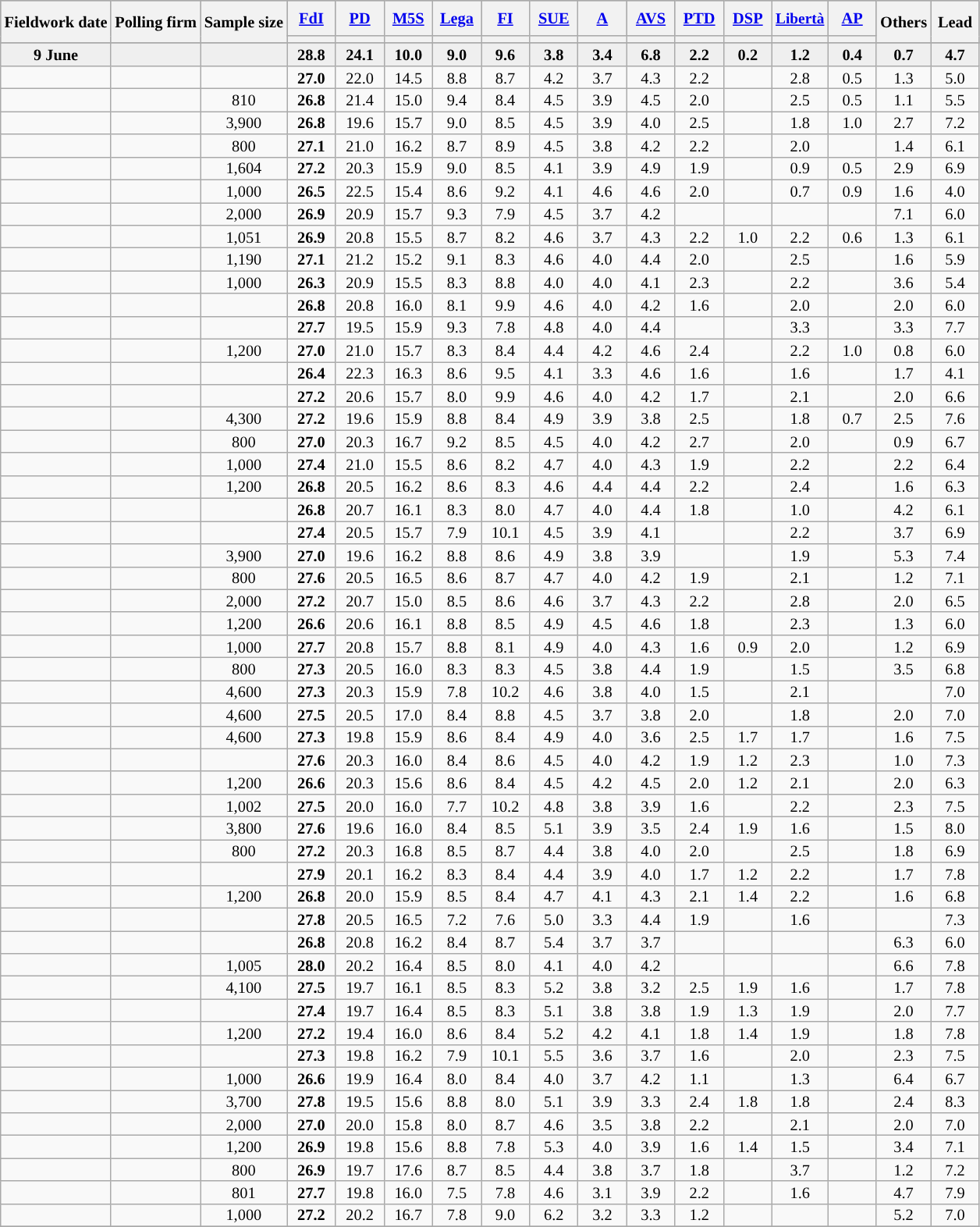<table class="wikitable sortable mw-collapsible" style="text-align:center;font-size:85%;line-height:13px">
<tr style="height:30px; background-color:#8B8B8B">
<th rowspan="2">Fieldwork date</th>
<th rowspan="2">Polling firm</th>
<th rowspan="2">Sample size</th>
<th style="width:35px;"><a href='#'>FdI</a></th>
<th style="width:35px;"><a href='#'>PD</a></th>
<th style="width:35px;"><a href='#'>M5S</a></th>
<th style="width:35px;"><a href='#'>Lega</a></th>
<th style="width:35px;"><a href='#'>FI</a></th>
<th style="width:35px;"><a href='#'>SUE</a></th>
<th style="width:35px;"><a href='#'>A</a></th>
<th style="width:35px;"><a href='#'>AVS</a></th>
<th style="width:35px;"><a href='#'>PTD</a></th>
<th style="width:35px;"><a href='#'>DSP</a></th>
<th style="width:35px; font-size:95%;"><a href='#'>Libertà</a></th>
<th style="width:35px;"><a href='#'>AP</a></th>
<th style="width:35px;" rowspan="2">Others</th>
<th style="width:35px;" rowspan="2">Lead</th>
</tr>
<tr>
<th style="background:"></th>
<th style="background:"></th>
<th style="background:"></th>
<th style="background:"></th>
<th style="background:"></th>
<th style="background:"></th>
<th style="background:"></th>
<th style="background:"></th>
<th style="background:"></th>
<th style="background:"></th>
<th style="background:"></th>
<th style="background:"></th>
</tr>
<tr>
</tr>
<tr style="background:#EFEFEF; font-weight:bold;">
<td><strong>9 June</strong></td>
<td></td>
<td></td>
<td><strong>28.8</strong></td>
<td>24.1</td>
<td>10.0</td>
<td>9.0</td>
<td>9.6</td>
<td>3.8</td>
<td>3.4</td>
<td>6.8</td>
<td>2.2</td>
<td>0.2</td>
<td>1.2</td>
<td>0.4</td>
<td>0.7</td>
<td style="background:">4.7</td>
</tr>
<tr>
<td></td>
<td></td>
<td></td>
<td><strong>27.0</strong></td>
<td>22.0</td>
<td>14.5</td>
<td>8.8</td>
<td>8.7</td>
<td>4.2</td>
<td>3.7</td>
<td>4.3</td>
<td>2.2</td>
<td></td>
<td>2.8</td>
<td>0.5</td>
<td>1.3</td>
<td style="background:">5.0</td>
</tr>
<tr>
<td></td>
<td></td>
<td>810</td>
<td><strong>26.8</strong></td>
<td>21.4</td>
<td>15.0</td>
<td>9.4</td>
<td>8.4</td>
<td>4.5</td>
<td>3.9</td>
<td>4.5</td>
<td>2.0</td>
<td></td>
<td>2.5</td>
<td>0.5</td>
<td>1.1</td>
<td style="background:">5.5</td>
</tr>
<tr>
<td></td>
<td></td>
<td>3,900</td>
<td><strong>26.8</strong></td>
<td>19.6</td>
<td>15.7</td>
<td>9.0</td>
<td>8.5</td>
<td>4.5</td>
<td>3.9</td>
<td>4.0</td>
<td>2.5</td>
<td></td>
<td>1.8</td>
<td>1.0</td>
<td>2.7</td>
<td style="background:">7.2</td>
</tr>
<tr>
<td></td>
<td></td>
<td>800</td>
<td><strong>27.1</strong></td>
<td>21.0</td>
<td>16.2</td>
<td>8.7</td>
<td>8.9</td>
<td>4.5</td>
<td>3.8</td>
<td>4.2</td>
<td>2.2</td>
<td></td>
<td>2.0</td>
<td></td>
<td>1.4</td>
<td style="background:">6.1</td>
</tr>
<tr>
<td></td>
<td></td>
<td>1,604</td>
<td><strong>27.2</strong></td>
<td>20.3</td>
<td>15.9</td>
<td>9.0</td>
<td>8.5</td>
<td>4.1</td>
<td>3.9</td>
<td>4.9</td>
<td>1.9</td>
<td></td>
<td>0.9</td>
<td>0.5</td>
<td>2.9</td>
<td style="background:">6.9</td>
</tr>
<tr>
<td></td>
<td></td>
<td>1,000</td>
<td><strong>26.5</strong></td>
<td>22.5</td>
<td>15.4</td>
<td>8.6</td>
<td>9.2</td>
<td>4.1</td>
<td>4.6</td>
<td>4.6</td>
<td>2.0</td>
<td></td>
<td>0.7</td>
<td>0.9</td>
<td>1.6</td>
<td style="background:">4.0</td>
</tr>
<tr>
<td></td>
<td></td>
<td>2,000</td>
<td><strong>26.9</strong></td>
<td>20.9</td>
<td>15.7</td>
<td>9.3</td>
<td>7.9</td>
<td>4.5</td>
<td>3.7</td>
<td>4.2</td>
<td></td>
<td></td>
<td></td>
<td></td>
<td>7.1</td>
<td style="background:">6.0</td>
</tr>
<tr>
<td></td>
<td></td>
<td>1,051</td>
<td><strong>26.9</strong></td>
<td>20.8</td>
<td>15.5</td>
<td>8.7</td>
<td>8.2</td>
<td>4.6</td>
<td>3.7</td>
<td>4.3</td>
<td>2.2</td>
<td>1.0</td>
<td>2.2</td>
<td>0.6</td>
<td>1.3</td>
<td style="background:">6.1</td>
</tr>
<tr>
<td></td>
<td></td>
<td>1,190</td>
<td><strong>27.1</strong></td>
<td>21.2</td>
<td>15.2</td>
<td>9.1</td>
<td>8.3</td>
<td>4.6</td>
<td>4.0</td>
<td>4.4</td>
<td>2.0</td>
<td></td>
<td>2.5</td>
<td></td>
<td>1.6</td>
<td style="background:">5.9</td>
</tr>
<tr>
<td></td>
<td></td>
<td>1,000</td>
<td><strong>26.3</strong></td>
<td>20.9</td>
<td>15.5</td>
<td>8.3</td>
<td>8.8</td>
<td>4.0</td>
<td>4.0</td>
<td>4.1</td>
<td>2.3</td>
<td></td>
<td>2.2</td>
<td></td>
<td>3.6</td>
<td style="background:">5.4</td>
</tr>
<tr>
<td></td>
<td></td>
<td></td>
<td><strong>26.8</strong></td>
<td>20.8</td>
<td>16.0</td>
<td>8.1</td>
<td>9.9</td>
<td>4.6</td>
<td>4.0</td>
<td>4.2</td>
<td>1.6</td>
<td></td>
<td>2.0</td>
<td></td>
<td>2.0</td>
<td style="background:">6.0</td>
</tr>
<tr>
<td></td>
<td></td>
<td></td>
<td><strong>27.7</strong></td>
<td>19.5</td>
<td>15.9</td>
<td>9.3</td>
<td>7.8</td>
<td>4.8</td>
<td>4.0</td>
<td>4.4</td>
<td></td>
<td></td>
<td>3.3</td>
<td></td>
<td>3.3</td>
<td style="background:">7.7</td>
</tr>
<tr>
<td></td>
<td></td>
<td>1,200</td>
<td><strong>27.0</strong></td>
<td>21.0</td>
<td>15.7</td>
<td>8.3</td>
<td>8.4</td>
<td>4.4</td>
<td>4.2</td>
<td>4.6</td>
<td>2.4</td>
<td></td>
<td>2.2</td>
<td>1.0</td>
<td>0.8</td>
<td style="background:">6.0</td>
</tr>
<tr>
<td></td>
<td></td>
<td></td>
<td><strong>26.4</strong></td>
<td>22.3</td>
<td>16.3</td>
<td>8.6</td>
<td>9.5</td>
<td>4.1</td>
<td>3.3</td>
<td>4.6</td>
<td>1.6</td>
<td></td>
<td>1.6</td>
<td></td>
<td>1.7</td>
<td style="background:">4.1</td>
</tr>
<tr>
<td></td>
<td></td>
<td></td>
<td><strong>27.2</strong></td>
<td>20.6</td>
<td>15.7</td>
<td>8.0</td>
<td>9.9</td>
<td>4.6</td>
<td>4.0</td>
<td>4.2</td>
<td>1.7</td>
<td></td>
<td>2.1</td>
<td></td>
<td>2.0</td>
<td style="background:">6.6</td>
</tr>
<tr>
<td></td>
<td></td>
<td>4,300</td>
<td><strong>27.2</strong></td>
<td>19.6</td>
<td>15.9</td>
<td>8.8</td>
<td>8.4</td>
<td>4.9</td>
<td>3.9</td>
<td>3.8</td>
<td>2.5</td>
<td></td>
<td>1.8</td>
<td>0.7</td>
<td>2.5</td>
<td style="background:">7.6</td>
</tr>
<tr>
<td></td>
<td></td>
<td>800</td>
<td><strong>27.0</strong></td>
<td>20.3</td>
<td>16.7</td>
<td>9.2</td>
<td>8.5</td>
<td>4.5</td>
<td>4.0</td>
<td>4.2</td>
<td>2.7</td>
<td></td>
<td>2.0</td>
<td></td>
<td>0.9</td>
<td style="background:">6.7</td>
</tr>
<tr>
<td></td>
<td></td>
<td>1,000</td>
<td><strong>27.4</strong></td>
<td>21.0</td>
<td>15.5</td>
<td>8.6</td>
<td>8.2</td>
<td>4.7</td>
<td>4.0</td>
<td>4.3</td>
<td>1.9</td>
<td></td>
<td>2.2</td>
<td></td>
<td>2.2</td>
<td style="background:">6.4</td>
</tr>
<tr>
<td></td>
<td></td>
<td>1,200</td>
<td><strong>26.8</strong></td>
<td>20.5</td>
<td>16.2</td>
<td>8.6</td>
<td>8.3</td>
<td>4.6</td>
<td>4.4</td>
<td>4.4</td>
<td>2.2</td>
<td></td>
<td>2.4</td>
<td></td>
<td>1.6</td>
<td style="background:">6.3</td>
</tr>
<tr>
<td></td>
<td></td>
<td></td>
<td><strong>26.8</strong></td>
<td>20.7</td>
<td>16.1</td>
<td>8.3</td>
<td>8.0</td>
<td>4.7</td>
<td>4.0</td>
<td>4.4</td>
<td>1.8</td>
<td></td>
<td>1.0</td>
<td></td>
<td>4.2</td>
<td style="background:">6.1</td>
</tr>
<tr>
<td></td>
<td></td>
<td></td>
<td><strong>27.4</strong></td>
<td>20.5</td>
<td>15.7</td>
<td>7.9</td>
<td>10.1</td>
<td>4.5</td>
<td>3.9</td>
<td>4.1</td>
<td></td>
<td></td>
<td>2.2</td>
<td></td>
<td>3.7</td>
<td style="background:">6.9</td>
</tr>
<tr>
<td></td>
<td></td>
<td>3,900</td>
<td><strong>27.0</strong></td>
<td>19.6</td>
<td>16.2</td>
<td>8.8</td>
<td>8.6</td>
<td>4.9</td>
<td>3.8</td>
<td>3.9</td>
<td></td>
<td></td>
<td>1.9</td>
<td></td>
<td>5.3</td>
<td style="background:">7.4</td>
</tr>
<tr>
<td></td>
<td></td>
<td>800</td>
<td><strong>27.6</strong></td>
<td>20.5</td>
<td>16.5</td>
<td>8.6</td>
<td>8.7</td>
<td>4.7</td>
<td>4.0</td>
<td>4.2</td>
<td>1.9</td>
<td></td>
<td>2.1</td>
<td></td>
<td>1.2</td>
<td style="background:">7.1</td>
</tr>
<tr>
<td></td>
<td></td>
<td>2,000</td>
<td><strong>27.2</strong></td>
<td>20.7</td>
<td>15.0</td>
<td>8.5</td>
<td>8.6</td>
<td>4.6</td>
<td>3.7</td>
<td>4.3</td>
<td>2.2</td>
<td></td>
<td>2.8</td>
<td></td>
<td>2.0</td>
<td style="background:">6.5</td>
</tr>
<tr>
<td></td>
<td></td>
<td>1,200</td>
<td><strong>26.6</strong></td>
<td>20.6</td>
<td>16.1</td>
<td>8.8</td>
<td>8.5</td>
<td>4.9</td>
<td>4.5</td>
<td>4.6</td>
<td>1.8</td>
<td></td>
<td>2.3</td>
<td></td>
<td>1.3</td>
<td style="background:">6.0</td>
</tr>
<tr>
<td></td>
<td></td>
<td>1,000</td>
<td><strong>27.7</strong></td>
<td>20.8</td>
<td>15.7</td>
<td>8.8</td>
<td>8.1</td>
<td>4.9</td>
<td>4.0</td>
<td>4.3</td>
<td>1.6</td>
<td>0.9</td>
<td>2.0</td>
<td></td>
<td>1.2</td>
<td style="background:">6.9</td>
</tr>
<tr>
<td></td>
<td></td>
<td>800</td>
<td><strong>27.3</strong></td>
<td>20.5</td>
<td>16.0</td>
<td>8.3</td>
<td>8.3</td>
<td>4.5</td>
<td>3.8</td>
<td>4.4</td>
<td>1.9</td>
<td></td>
<td>1.5</td>
<td></td>
<td>3.5</td>
<td style="background:">6.8</td>
</tr>
<tr>
<td></td>
<td></td>
<td>4,600</td>
<td><strong>27.3</strong></td>
<td>20.3</td>
<td>15.9</td>
<td>7.8</td>
<td>10.2</td>
<td>4.6</td>
<td>3.8</td>
<td>4.0</td>
<td>1.5</td>
<td></td>
<td>2.1</td>
<td></td>
<td></td>
<td style="background:">7.0</td>
</tr>
<tr>
<td></td>
<td></td>
<td>4,600</td>
<td><strong>27.5</strong></td>
<td>20.5</td>
<td>17.0</td>
<td>8.4</td>
<td>8.8</td>
<td>4.5</td>
<td>3.7</td>
<td>3.8</td>
<td>2.0</td>
<td></td>
<td>1.8</td>
<td></td>
<td>2.0</td>
<td style="background:">7.0</td>
</tr>
<tr>
<td></td>
<td></td>
<td>4,600</td>
<td><strong>27.3</strong></td>
<td>19.8</td>
<td>15.9</td>
<td>8.6</td>
<td>8.4</td>
<td>4.9</td>
<td>4.0</td>
<td>3.6</td>
<td>2.5</td>
<td>1.7</td>
<td>1.7</td>
<td></td>
<td>1.6</td>
<td style="background:">7.5</td>
</tr>
<tr>
<td></td>
<td></td>
<td></td>
<td><strong>27.6</strong></td>
<td>20.3</td>
<td>16.0</td>
<td>8.4</td>
<td>8.6</td>
<td>4.5</td>
<td>4.0</td>
<td>4.2</td>
<td>1.9</td>
<td>1.2</td>
<td>2.3</td>
<td></td>
<td>1.0</td>
<td style="background:">7.3</td>
</tr>
<tr>
<td></td>
<td></td>
<td>1,200</td>
<td><strong>26.6</strong></td>
<td>20.3</td>
<td>15.6</td>
<td>8.6</td>
<td>8.4</td>
<td>4.5</td>
<td>4.2</td>
<td>4.5</td>
<td>2.0</td>
<td>1.2</td>
<td>2.1</td>
<td></td>
<td>2.0</td>
<td style="background:">6.3</td>
</tr>
<tr>
<td></td>
<td></td>
<td>1,002</td>
<td><strong>27.5</strong></td>
<td>20.0</td>
<td>16.0</td>
<td>7.7</td>
<td>10.2</td>
<td>4.8</td>
<td>3.8</td>
<td>3.9</td>
<td>1.6</td>
<td></td>
<td>2.2</td>
<td></td>
<td>2.3</td>
<td style="background:">7.5</td>
</tr>
<tr>
<td></td>
<td></td>
<td>3,800</td>
<td><strong>27.6</strong></td>
<td>19.6</td>
<td>16.0</td>
<td>8.4</td>
<td>8.5</td>
<td>5.1</td>
<td>3.9</td>
<td>3.5</td>
<td>2.4</td>
<td>1.9</td>
<td>1.6</td>
<td></td>
<td>1.5</td>
<td style="background:">8.0</td>
</tr>
<tr>
<td></td>
<td></td>
<td>800</td>
<td><strong>27.2</strong></td>
<td>20.3</td>
<td>16.8</td>
<td>8.5</td>
<td>8.7</td>
<td>4.4</td>
<td>3.8</td>
<td>4.0</td>
<td>2.0</td>
<td></td>
<td>2.5</td>
<td></td>
<td>1.8</td>
<td style="background:">6.9</td>
</tr>
<tr>
<td></td>
<td></td>
<td></td>
<td><strong>27.9</strong></td>
<td>20.1</td>
<td>16.2</td>
<td>8.3</td>
<td>8.4</td>
<td>4.4</td>
<td>3.9</td>
<td>4.0</td>
<td>1.7</td>
<td>1.2</td>
<td>2.2</td>
<td></td>
<td>1.7</td>
<td style="background:">7.8</td>
</tr>
<tr>
<td></td>
<td></td>
<td>1,200</td>
<td><strong>26.8</strong></td>
<td>20.0</td>
<td>15.9</td>
<td>8.5</td>
<td>8.4</td>
<td>4.7</td>
<td>4.1</td>
<td>4.3</td>
<td>2.1</td>
<td>1.4</td>
<td>2.2</td>
<td></td>
<td>1.6</td>
<td style="background:">6.8</td>
</tr>
<tr>
<td></td>
<td></td>
<td></td>
<td><strong>27.8</strong></td>
<td>20.5</td>
<td>16.5</td>
<td>7.2</td>
<td>7.6</td>
<td>5.0</td>
<td>3.3</td>
<td>4.4</td>
<td>1.9</td>
<td></td>
<td>1.6</td>
<td></td>
<td></td>
<td style="background:">7.3</td>
</tr>
<tr>
<td></td>
<td></td>
<td></td>
<td><strong>26.8</strong></td>
<td>20.8</td>
<td>16.2</td>
<td>8.4</td>
<td>8.7</td>
<td>5.4</td>
<td>3.7</td>
<td>3.7</td>
<td></td>
<td></td>
<td></td>
<td></td>
<td>6.3</td>
<td style="background:">6.0</td>
</tr>
<tr>
<td></td>
<td></td>
<td>1,005</td>
<td><strong>28.0</strong></td>
<td>20.2</td>
<td>16.4</td>
<td>8.5</td>
<td>8.0</td>
<td>4.1</td>
<td>4.0</td>
<td>4.2</td>
<td></td>
<td></td>
<td></td>
<td></td>
<td>6.6</td>
<td style="background:">7.8</td>
</tr>
<tr>
<td></td>
<td></td>
<td>4,100</td>
<td><strong>27.5</strong></td>
<td>19.7</td>
<td>16.1</td>
<td>8.5</td>
<td>8.3</td>
<td>5.2</td>
<td>3.8</td>
<td>3.2</td>
<td>2.5</td>
<td>1.9</td>
<td>1.6</td>
<td></td>
<td>1.7</td>
<td style="background:">7.8</td>
</tr>
<tr>
<td></td>
<td></td>
<td></td>
<td><strong>27.4</strong></td>
<td>19.7</td>
<td>16.4</td>
<td>8.5</td>
<td>8.3</td>
<td>5.1</td>
<td>3.8</td>
<td>3.8</td>
<td>1.9</td>
<td>1.3</td>
<td>1.9</td>
<td></td>
<td>2.0</td>
<td style="background:">7.7</td>
</tr>
<tr>
<td></td>
<td></td>
<td>1,200</td>
<td><strong>27.2</strong></td>
<td>19.4</td>
<td>16.0</td>
<td>8.6</td>
<td>8.4</td>
<td>5.2</td>
<td>4.2</td>
<td>4.1</td>
<td>1.8</td>
<td>1.4</td>
<td>1.9</td>
<td></td>
<td>1.8</td>
<td style="background:">7.8</td>
</tr>
<tr>
<td></td>
<td></td>
<td></td>
<td><strong>27.3</strong></td>
<td>19.8</td>
<td>16.2</td>
<td>7.9</td>
<td>10.1</td>
<td>5.5</td>
<td>3.6</td>
<td>3.7</td>
<td>1.6</td>
<td></td>
<td>2.0</td>
<td></td>
<td>2.3</td>
<td style="background:">7.5</td>
</tr>
<tr>
<td></td>
<td></td>
<td>1,000</td>
<td><strong>26.6</strong></td>
<td>19.9</td>
<td>16.4</td>
<td>8.0</td>
<td>8.4</td>
<td>4.0</td>
<td>3.7</td>
<td>4.2</td>
<td>1.1</td>
<td></td>
<td>1.3</td>
<td></td>
<td>6.4</td>
<td style="background:">6.7</td>
</tr>
<tr>
<td></td>
<td></td>
<td>3,700</td>
<td><strong>27.8</strong></td>
<td>19.5</td>
<td>15.6</td>
<td>8.8</td>
<td>8.0</td>
<td>5.1</td>
<td>3.9</td>
<td>3.3</td>
<td>2.4</td>
<td>1.8</td>
<td>1.8</td>
<td></td>
<td>2.4</td>
<td style="background:">8.3</td>
</tr>
<tr>
<td></td>
<td></td>
<td>2,000</td>
<td><strong>27.0</strong></td>
<td>20.0</td>
<td>15.8</td>
<td>8.0</td>
<td>8.7</td>
<td>4.6</td>
<td>3.5</td>
<td>3.8</td>
<td>2.2</td>
<td></td>
<td>2.1</td>
<td></td>
<td>2.0</td>
<td style="background:">7.0</td>
</tr>
<tr>
<td></td>
<td></td>
<td>1,200</td>
<td><strong>26.9</strong></td>
<td>19.8</td>
<td>15.6</td>
<td>8.8</td>
<td>7.8</td>
<td>5.3</td>
<td>4.0</td>
<td>3.9</td>
<td>1.6</td>
<td>1.4</td>
<td>1.5</td>
<td></td>
<td>3.4</td>
<td style="background:">7.1</td>
</tr>
<tr>
<td></td>
<td></td>
<td>800</td>
<td><strong>26.9</strong></td>
<td>19.7</td>
<td>17.6</td>
<td>8.7</td>
<td>8.5</td>
<td>4.4</td>
<td>3.8</td>
<td>3.7</td>
<td>1.8</td>
<td></td>
<td>3.7</td>
<td></td>
<td>1.2</td>
<td style="background:">7.2</td>
</tr>
<tr>
<td></td>
<td></td>
<td>801</td>
<td><strong>27.7</strong></td>
<td>19.8</td>
<td>16.0</td>
<td>7.5</td>
<td>7.8</td>
<td>4.6</td>
<td>3.1</td>
<td>3.9</td>
<td>2.2</td>
<td></td>
<td>1.6</td>
<td></td>
<td>4.7</td>
<td style="background:">7.9</td>
</tr>
<tr>
<td></td>
<td></td>
<td>1,000</td>
<td><strong>27.2</strong></td>
<td>20.2</td>
<td>16.7</td>
<td>7.8</td>
<td>9.0</td>
<td>6.2</td>
<td>3.2</td>
<td>3.3</td>
<td>1.2</td>
<td></td>
<td></td>
<td></td>
<td>5.2</td>
<td style="background:">7.0</td>
</tr>
<tr>
</tr>
</table>
